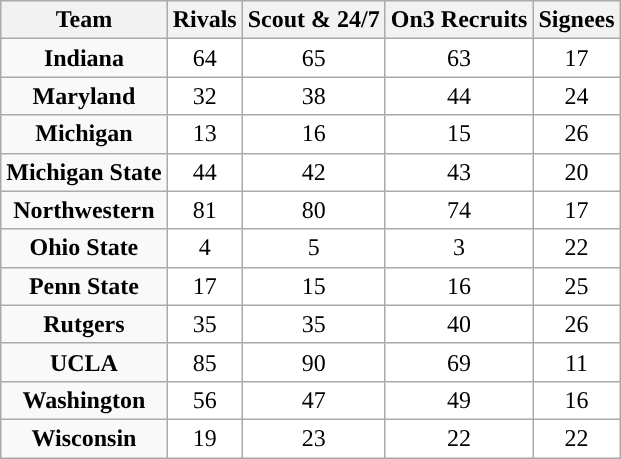<table class="sortable wikitable">
<tr>
<th>Team</th>
<th>Rivals</th>
<th>Scout & 24/7</th>
<th>On3 Recruits</th>
<th>Signees</th>
</tr>
<tr style="text-align:center;">
<td><strong>Indiana</strong></td>
<td style="text-align:center; background:white">64</td>
<td style="text-align:center; background:white">65</td>
<td style="text-align:center; background:white">63</td>
<td style="text-align:center; background:white">17</td>
</tr>
<tr style="text-align:center;">
<td><strong>Maryland</strong></td>
<td style="text-align:center; background:white">32</td>
<td style="text-align:center; background:white">38</td>
<td style="text-align:center; background:white">44</td>
<td style="text-align:center; background:white">24</td>
</tr>
<tr style="text-align:center;">
<td><strong>Michigan</strong></td>
<td style="text-align:center; background:white">13</td>
<td style="text-align:center; background:white">16</td>
<td style="text-align:center; background:white">15</td>
<td style="text-align:center; background:white">26</td>
</tr>
<tr style="text-align:center;">
<td><strong>Michigan State</strong></td>
<td style="text-align:center; background:white">44</td>
<td style="text-align:center; background:white">42</td>
<td style="text-align:center; background:white">43</td>
<td style="text-align:center; background:white">20</td>
</tr>
<tr style="text-align:center;">
<td><strong>Northwestern</strong></td>
<td style="text-align:center; background:white">81</td>
<td style="text-align:center; background:white">80</td>
<td style="text-align:center; background:white">74</td>
<td style="text-align:center; background:white">17</td>
</tr>
<tr style="text-align:center;">
<td><strong>Ohio State</strong></td>
<td style="text-align:center; background:white">4</td>
<td style="text-align:center; background:white">5</td>
<td style="text-align:center; background:white">3</td>
<td style="text-align:center; background:white">22</td>
</tr>
<tr style="text-align:center;">
<td><strong>Penn State</strong></td>
<td style="text-align:center; background:white">17</td>
<td style="text-align:center; background:white">15</td>
<td style="text-align:center; background:white">16</td>
<td style="text-align:center; background:white">25</td>
</tr>
<tr style="text-align:center;">
<td><strong>Rutgers</strong></td>
<td style="text-align:center; background:white">35</td>
<td style="text-align:center; background:white">35</td>
<td style="text-align:center; background:white">40</td>
<td style="text-align:center; background:white">26</td>
</tr>
<tr style="text-align:center;">
<td><strong>UCLA</strong></td>
<td style="text-align:center; background:white">85</td>
<td style="text-align:center; background:white">90</td>
<td style="text-align:center; background:white">69</td>
<td style="text-align:center; background:white">11</td>
</tr>
<tr style="text-align:center;">
<td><strong>Washington</strong></td>
<td style="text-align:center; background:white">56</td>
<td style="text-align:center; background:white">47</td>
<td style="text-align:center; background:white">49</td>
<td style="text-align:center; background:white">16</td>
</tr>
<tr style="text-align:center;">
<td><strong>Wisconsin</strong></td>
<td style="text-align:center; background:white">19</td>
<td style="text-align:center; background:white">23</td>
<td style="text-align:center; background:white">22</td>
<td style="text-align:center; background:white">22</td>
</tr>
</table>
